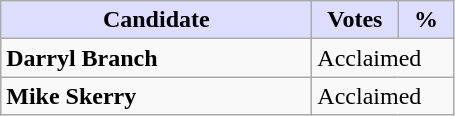<table class="wikitable">
<tr>
<th style="background:#ddf; width:200px;">Candidate</th>
<th style="background:#ddf; width:50px;">Votes</th>
<th style="background:#ddf; width:30px;">%</th>
</tr>
<tr>
<td><strong>Darryl Branch</strong></td>
<td colspan="2">Acclaimed</td>
</tr>
<tr>
<td><strong>Mike Skerry</strong></td>
<td colspan="2">Acclaimed</td>
</tr>
</table>
